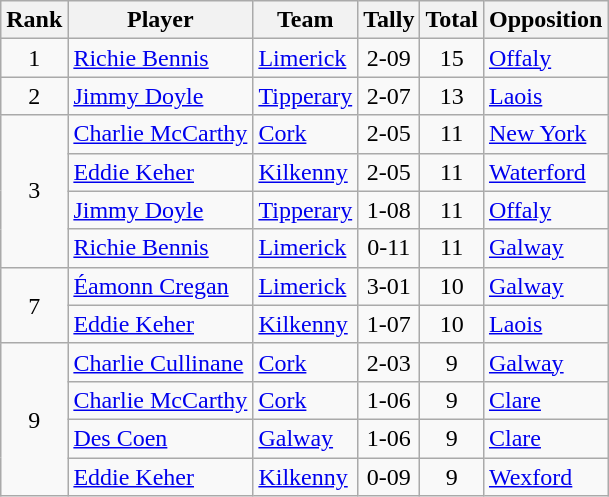<table class="wikitable">
<tr>
<th>Rank</th>
<th>Player</th>
<th>Team</th>
<th>Tally</th>
<th>Total</th>
<th>Opposition</th>
</tr>
<tr>
<td rowspan=1 align=center>1</td>
<td><a href='#'>Richie Bennis</a></td>
<td><a href='#'>Limerick</a></td>
<td align=center>2-09</td>
<td align=center>15</td>
<td><a href='#'>Offaly</a></td>
</tr>
<tr>
<td rowspan=1 align=center>2</td>
<td><a href='#'>Jimmy Doyle</a></td>
<td><a href='#'>Tipperary</a></td>
<td align=center>2-07</td>
<td align=center>13</td>
<td><a href='#'>Laois</a></td>
</tr>
<tr>
<td rowspan=4 align=center>3</td>
<td><a href='#'>Charlie McCarthy</a></td>
<td><a href='#'>Cork</a></td>
<td align=center>2-05</td>
<td align=center>11</td>
<td><a href='#'>New York</a></td>
</tr>
<tr>
<td><a href='#'>Eddie Keher</a></td>
<td><a href='#'>Kilkenny</a></td>
<td align=center>2-05</td>
<td align=center>11</td>
<td><a href='#'>Waterford</a></td>
</tr>
<tr>
<td><a href='#'>Jimmy Doyle</a></td>
<td><a href='#'>Tipperary</a></td>
<td align=center>1-08</td>
<td align=center>11</td>
<td><a href='#'>Offaly</a></td>
</tr>
<tr>
<td><a href='#'>Richie Bennis</a></td>
<td><a href='#'>Limerick</a></td>
<td align=center>0-11</td>
<td align=center>11</td>
<td><a href='#'>Galway</a></td>
</tr>
<tr>
<td rowspan=2 align=center>7</td>
<td><a href='#'>Éamonn Cregan</a></td>
<td><a href='#'>Limerick</a></td>
<td align=center>3-01</td>
<td align=center>10</td>
<td><a href='#'>Galway</a></td>
</tr>
<tr>
<td><a href='#'>Eddie Keher</a></td>
<td><a href='#'>Kilkenny</a></td>
<td align=center>1-07</td>
<td align=center>10</td>
<td><a href='#'>Laois</a></td>
</tr>
<tr>
<td rowspan=4 align=center>9</td>
<td><a href='#'>Charlie Cullinane</a></td>
<td><a href='#'>Cork</a></td>
<td align=center>2-03</td>
<td align=center>9</td>
<td><a href='#'>Galway</a></td>
</tr>
<tr>
<td><a href='#'>Charlie McCarthy</a></td>
<td><a href='#'>Cork</a></td>
<td align=center>1-06</td>
<td align=center>9</td>
<td><a href='#'>Clare</a></td>
</tr>
<tr>
<td><a href='#'>Des Coen</a></td>
<td><a href='#'>Galway</a></td>
<td align=center>1-06</td>
<td align=center>9</td>
<td><a href='#'>Clare</a></td>
</tr>
<tr>
<td><a href='#'>Eddie Keher</a></td>
<td><a href='#'>Kilkenny</a></td>
<td align=center>0-09</td>
<td align=center>9</td>
<td><a href='#'>Wexford</a></td>
</tr>
</table>
